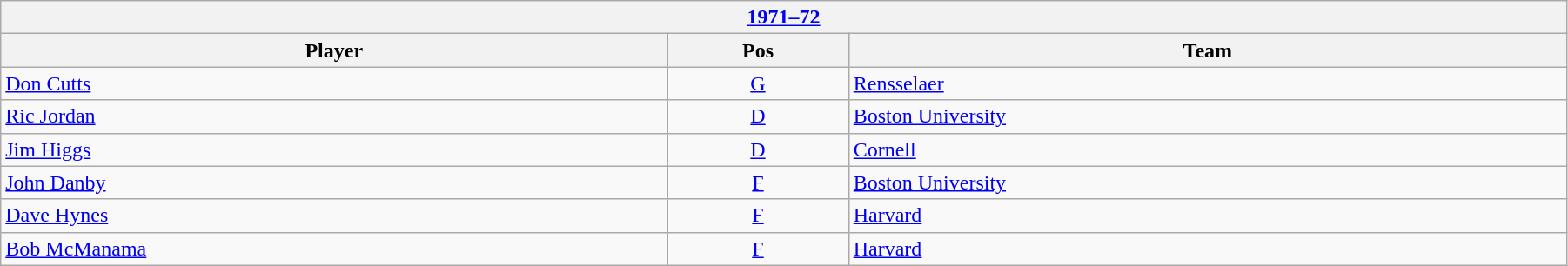<table class="wikitable" width=95%>
<tr>
<th colspan=3><a href='#'>1971–72</a></th>
</tr>
<tr>
<th>Player</th>
<th>Pos</th>
<th>Team</th>
</tr>
<tr>
<td><a href='#'>Don Cutts</a></td>
<td align=center><a href='#'>G</a></td>
<td><a href='#'>Rensselaer</a></td>
</tr>
<tr>
<td><a href='#'>Ric Jordan</a></td>
<td align=center><a href='#'>D</a></td>
<td><a href='#'>Boston University</a></td>
</tr>
<tr>
<td><a href='#'>Jim Higgs</a></td>
<td align=center><a href='#'>D</a></td>
<td><a href='#'>Cornell</a></td>
</tr>
<tr>
<td><a href='#'>John Danby</a></td>
<td align=center><a href='#'>F</a></td>
<td><a href='#'>Boston University</a></td>
</tr>
<tr>
<td><a href='#'>Dave Hynes</a></td>
<td align=center><a href='#'>F</a></td>
<td><a href='#'>Harvard</a></td>
</tr>
<tr>
<td><a href='#'>Bob McManama</a></td>
<td align=center><a href='#'>F</a></td>
<td><a href='#'>Harvard</a></td>
</tr>
</table>
